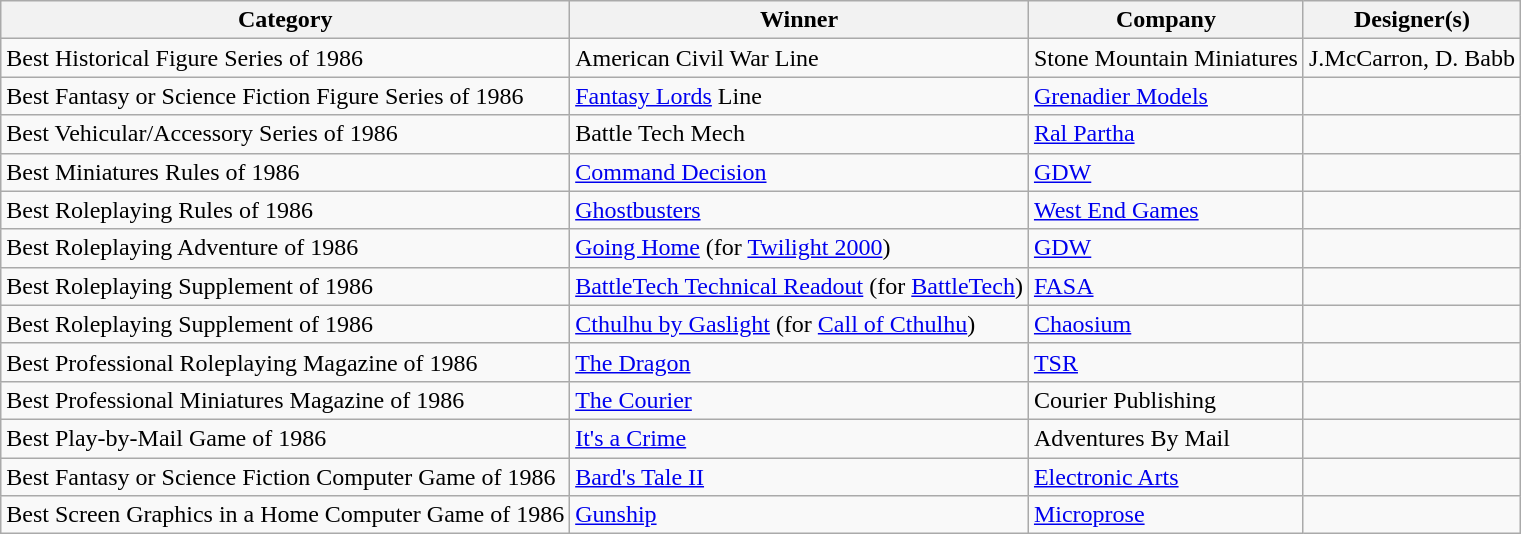<table class="wikitable">
<tr>
<th>Category</th>
<th>Winner</th>
<th>Company</th>
<th>Designer(s)</th>
</tr>
<tr>
<td>Best Historical Figure Series of 1986</td>
<td>American Civil War Line</td>
<td>Stone Mountain Miniatures</td>
<td>J.McCarron, D. Babb</td>
</tr>
<tr>
<td>Best Fantasy or Science Fiction Figure Series of 1986</td>
<td><a href='#'>Fantasy Lords</a> Line</td>
<td><a href='#'>Grenadier Models</a></td>
<td></td>
</tr>
<tr>
<td>Best Vehicular/Accessory Series of 1986</td>
<td>Battle Tech Mech</td>
<td><a href='#'>Ral Partha</a></td>
<td></td>
</tr>
<tr>
<td>Best Miniatures Rules of 1986</td>
<td><a href='#'>Command Decision</a></td>
<td><a href='#'>GDW</a></td>
<td></td>
</tr>
<tr>
<td>Best Roleplaying Rules of 1986</td>
<td><a href='#'>Ghostbusters</a></td>
<td><a href='#'>West End Games</a></td>
<td></td>
</tr>
<tr>
<td>Best Roleplaying Adventure of 1986</td>
<td><a href='#'>Going Home</a> (for <a href='#'>Twilight 2000</a>)</td>
<td><a href='#'>GDW</a></td>
<td></td>
</tr>
<tr>
<td>Best Roleplaying Supplement of 1986</td>
<td><a href='#'>BattleTech Technical Readout</a> (for <a href='#'>BattleTech</a>)</td>
<td><a href='#'>FASA</a></td>
<td></td>
</tr>
<tr>
<td>Best Roleplaying Supplement of 1986</td>
<td><a href='#'>Cthulhu by Gaslight</a> (for <a href='#'>Call of Cthulhu</a>)</td>
<td><a href='#'>Chaosium</a></td>
<td></td>
</tr>
<tr>
<td>Best Professional Roleplaying Magazine of 1986</td>
<td><a href='#'>The Dragon</a></td>
<td><a href='#'>TSR</a></td>
<td></td>
</tr>
<tr>
<td>Best Professional Miniatures Magazine of 1986</td>
<td><a href='#'>The Courier</a></td>
<td>Courier Publishing</td>
<td></td>
</tr>
<tr>
<td>Best Play-by-Mail Game of 1986</td>
<td><a href='#'>It's a Crime</a></td>
<td>Adventures By Mail</td>
<td></td>
</tr>
<tr>
<td>Best Fantasy or Science Fiction Computer Game of 1986</td>
<td><a href='#'>Bard's Tale II</a></td>
<td><a href='#'>Electronic Arts</a></td>
<td></td>
</tr>
<tr>
<td>Best Screen Graphics in a Home Computer Game of 1986</td>
<td><a href='#'>Gunship</a></td>
<td><a href='#'>Microprose</a></td>
<td></td>
</tr>
</table>
